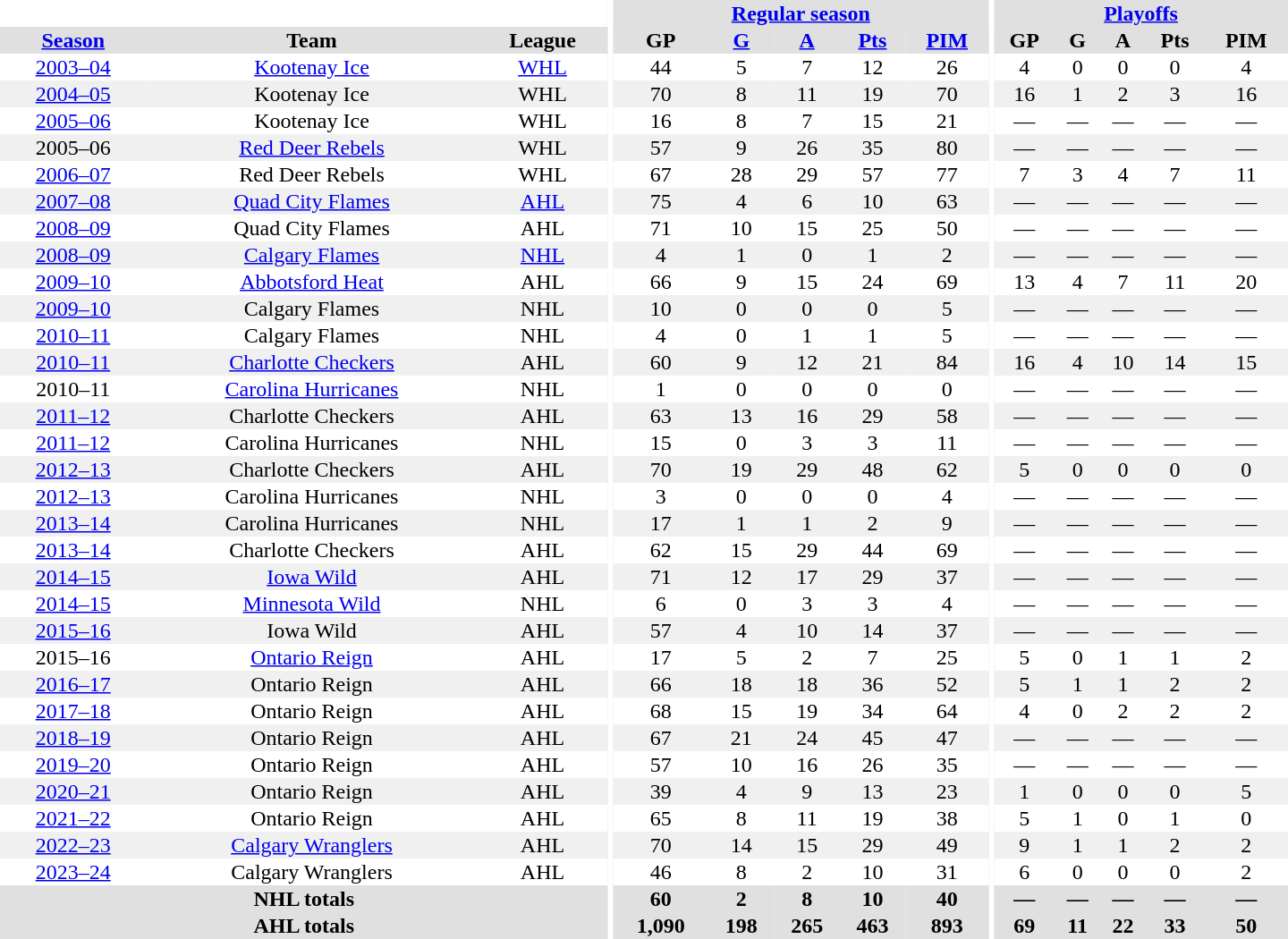<table border="0" cellpadding="1" cellspacing="0" ID="Table3" style="text-align:center; width:60em">
<tr style="background:#e0e0e0;">
<th colspan="3" style="background:#fff;"></th>
<th rowspan="99" style="background:#fff;"></th>
<th colspan="5"><a href='#'>Regular season</a></th>
<th rowspan="99" style="background:#fff;"></th>
<th colspan="5"><a href='#'>Playoffs</a></th>
</tr>
<tr style="background:#e0e0e0;">
<th><a href='#'>Season</a></th>
<th>Team</th>
<th>League</th>
<th>GP</th>
<th><a href='#'>G</a></th>
<th><a href='#'>A</a></th>
<th><a href='#'>Pts</a></th>
<th><a href='#'>PIM</a></th>
<th>GP</th>
<th>G</th>
<th>A</th>
<th>Pts</th>
<th>PIM</th>
</tr>
<tr>
<td><a href='#'>2003–04</a></td>
<td><a href='#'>Kootenay Ice</a></td>
<td><a href='#'>WHL</a></td>
<td>44</td>
<td>5</td>
<td>7</td>
<td>12</td>
<td>26</td>
<td>4</td>
<td>0</td>
<td>0</td>
<td>0</td>
<td>4</td>
</tr>
<tr style="background:#f0f0f0;">
<td><a href='#'>2004–05</a></td>
<td>Kootenay Ice</td>
<td>WHL</td>
<td>70</td>
<td>8</td>
<td>11</td>
<td>19</td>
<td>70</td>
<td>16</td>
<td>1</td>
<td>2</td>
<td>3</td>
<td>16</td>
</tr>
<tr>
<td><a href='#'>2005–06</a></td>
<td>Kootenay Ice</td>
<td>WHL</td>
<td>16</td>
<td>8</td>
<td>7</td>
<td>15</td>
<td>21</td>
<td>—</td>
<td>—</td>
<td>—</td>
<td>—</td>
<td>—</td>
</tr>
<tr style="background:#f0f0f0;">
<td>2005–06</td>
<td><a href='#'>Red Deer Rebels</a></td>
<td>WHL</td>
<td>57</td>
<td>9</td>
<td>26</td>
<td>35</td>
<td>80</td>
<td>—</td>
<td>—</td>
<td>—</td>
<td>—</td>
<td>—</td>
</tr>
<tr>
<td><a href='#'>2006–07</a></td>
<td>Red Deer Rebels</td>
<td>WHL</td>
<td>67</td>
<td>28</td>
<td>29</td>
<td>57</td>
<td>77</td>
<td>7</td>
<td>3</td>
<td>4</td>
<td>7</td>
<td>11</td>
</tr>
<tr style="background:#f0f0f0;">
<td><a href='#'>2007–08</a></td>
<td><a href='#'>Quad City Flames</a></td>
<td><a href='#'>AHL</a></td>
<td>75</td>
<td>4</td>
<td>6</td>
<td>10</td>
<td>63</td>
<td>—</td>
<td>—</td>
<td>—</td>
<td>—</td>
<td>—</td>
</tr>
<tr>
<td><a href='#'>2008–09</a></td>
<td>Quad City Flames</td>
<td>AHL</td>
<td>71</td>
<td>10</td>
<td>15</td>
<td>25</td>
<td>50</td>
<td>—</td>
<td>—</td>
<td>—</td>
<td>—</td>
<td>—</td>
</tr>
<tr style="background:#f0f0f0;">
<td><a href='#'>2008–09</a></td>
<td><a href='#'>Calgary Flames</a></td>
<td><a href='#'>NHL</a></td>
<td>4</td>
<td>1</td>
<td>0</td>
<td>1</td>
<td>2</td>
<td>—</td>
<td>—</td>
<td>—</td>
<td>—</td>
<td>—</td>
</tr>
<tr>
<td><a href='#'>2009–10</a></td>
<td><a href='#'>Abbotsford Heat</a></td>
<td>AHL</td>
<td>66</td>
<td>9</td>
<td>15</td>
<td>24</td>
<td>69</td>
<td>13</td>
<td>4</td>
<td>7</td>
<td>11</td>
<td>20</td>
</tr>
<tr style="background:#f0f0f0;">
<td><a href='#'>2009–10</a></td>
<td>Calgary Flames</td>
<td>NHL</td>
<td>10</td>
<td>0</td>
<td>0</td>
<td>0</td>
<td>5</td>
<td>—</td>
<td>—</td>
<td>—</td>
<td>—</td>
<td>—</td>
</tr>
<tr>
<td><a href='#'>2010–11</a></td>
<td>Calgary Flames</td>
<td>NHL</td>
<td>4</td>
<td>0</td>
<td>1</td>
<td>1</td>
<td>5</td>
<td>—</td>
<td>—</td>
<td>—</td>
<td>—</td>
<td>—</td>
</tr>
<tr style="background:#f0f0f0;">
<td><a href='#'>2010–11</a></td>
<td><a href='#'>Charlotte Checkers</a></td>
<td>AHL</td>
<td>60</td>
<td>9</td>
<td>12</td>
<td>21</td>
<td>84</td>
<td>16</td>
<td>4</td>
<td>10</td>
<td>14</td>
<td>15</td>
</tr>
<tr>
<td>2010–11</td>
<td><a href='#'>Carolina Hurricanes</a></td>
<td>NHL</td>
<td>1</td>
<td>0</td>
<td>0</td>
<td>0</td>
<td>0</td>
<td>—</td>
<td>—</td>
<td>—</td>
<td>—</td>
<td>—</td>
</tr>
<tr style="background:#f0f0f0;">
<td><a href='#'>2011–12</a></td>
<td>Charlotte Checkers</td>
<td>AHL</td>
<td>63</td>
<td>13</td>
<td>16</td>
<td>29</td>
<td>58</td>
<td>—</td>
<td>—</td>
<td>—</td>
<td>—</td>
<td>—</td>
</tr>
<tr>
<td><a href='#'>2011–12</a></td>
<td>Carolina Hurricanes</td>
<td>NHL</td>
<td>15</td>
<td>0</td>
<td>3</td>
<td>3</td>
<td>11</td>
<td>—</td>
<td>—</td>
<td>—</td>
<td>—</td>
<td>—</td>
</tr>
<tr style="background:#f0f0f0;">
<td><a href='#'>2012–13</a></td>
<td>Charlotte Checkers</td>
<td>AHL</td>
<td>70</td>
<td>19</td>
<td>29</td>
<td>48</td>
<td>62</td>
<td>5</td>
<td>0</td>
<td>0</td>
<td>0</td>
<td>0</td>
</tr>
<tr>
<td><a href='#'>2012–13</a></td>
<td>Carolina Hurricanes</td>
<td>NHL</td>
<td>3</td>
<td>0</td>
<td>0</td>
<td>0</td>
<td>4</td>
<td>—</td>
<td>—</td>
<td>—</td>
<td>—</td>
<td>—</td>
</tr>
<tr style="background:#f0f0f0;">
<td><a href='#'>2013–14</a></td>
<td>Carolina Hurricanes</td>
<td>NHL</td>
<td>17</td>
<td>1</td>
<td>1</td>
<td>2</td>
<td>9</td>
<td>—</td>
<td>—</td>
<td>—</td>
<td>—</td>
<td>—</td>
</tr>
<tr>
<td><a href='#'>2013–14</a></td>
<td>Charlotte Checkers</td>
<td>AHL</td>
<td>62</td>
<td>15</td>
<td>29</td>
<td>44</td>
<td>69</td>
<td>—</td>
<td>—</td>
<td>—</td>
<td>—</td>
<td>—</td>
</tr>
<tr style="background:#f0f0f0;">
<td><a href='#'>2014–15</a></td>
<td><a href='#'>Iowa Wild</a></td>
<td>AHL</td>
<td>71</td>
<td>12</td>
<td>17</td>
<td>29</td>
<td>37</td>
<td>—</td>
<td>—</td>
<td>—</td>
<td>—</td>
<td>—</td>
</tr>
<tr>
<td><a href='#'>2014–15</a></td>
<td><a href='#'>Minnesota Wild</a></td>
<td>NHL</td>
<td>6</td>
<td>0</td>
<td>3</td>
<td>3</td>
<td>4</td>
<td>—</td>
<td>—</td>
<td>—</td>
<td>—</td>
<td>—</td>
</tr>
<tr style="background:#f0f0f0;">
<td><a href='#'>2015–16</a></td>
<td>Iowa Wild</td>
<td>AHL</td>
<td>57</td>
<td>4</td>
<td>10</td>
<td>14</td>
<td>37</td>
<td>—</td>
<td>—</td>
<td>—</td>
<td>—</td>
<td>—</td>
</tr>
<tr>
<td>2015–16</td>
<td><a href='#'>Ontario Reign</a></td>
<td>AHL</td>
<td>17</td>
<td>5</td>
<td>2</td>
<td>7</td>
<td>25</td>
<td>5</td>
<td>0</td>
<td>1</td>
<td>1</td>
<td>2</td>
</tr>
<tr style="background:#f0f0f0;">
<td><a href='#'>2016–17</a></td>
<td>Ontario Reign</td>
<td>AHL</td>
<td>66</td>
<td>18</td>
<td>18</td>
<td>36</td>
<td>52</td>
<td>5</td>
<td>1</td>
<td>1</td>
<td>2</td>
<td>2</td>
</tr>
<tr>
<td><a href='#'>2017–18</a></td>
<td>Ontario Reign</td>
<td>AHL</td>
<td>68</td>
<td>15</td>
<td>19</td>
<td>34</td>
<td>64</td>
<td>4</td>
<td>0</td>
<td>2</td>
<td>2</td>
<td>2</td>
</tr>
<tr style="background:#f0f0f0;">
<td><a href='#'>2018–19</a></td>
<td>Ontario Reign</td>
<td>AHL</td>
<td>67</td>
<td>21</td>
<td>24</td>
<td>45</td>
<td>47</td>
<td>—</td>
<td>—</td>
<td>—</td>
<td>—</td>
<td>—</td>
</tr>
<tr>
<td><a href='#'>2019–20</a></td>
<td>Ontario Reign</td>
<td>AHL</td>
<td>57</td>
<td>10</td>
<td>16</td>
<td>26</td>
<td>35</td>
<td>—</td>
<td>—</td>
<td>—</td>
<td>—</td>
<td>—</td>
</tr>
<tr style="background:#f0f0f0;">
<td><a href='#'>2020–21</a></td>
<td>Ontario Reign</td>
<td>AHL</td>
<td>39</td>
<td>4</td>
<td>9</td>
<td>13</td>
<td>23</td>
<td>1</td>
<td>0</td>
<td>0</td>
<td>0</td>
<td>5</td>
</tr>
<tr>
<td><a href='#'>2021–22</a></td>
<td>Ontario Reign</td>
<td>AHL</td>
<td>65</td>
<td>8</td>
<td>11</td>
<td>19</td>
<td>38</td>
<td>5</td>
<td>1</td>
<td>0</td>
<td>1</td>
<td>0</td>
</tr>
<tr style="background:#f0f0f0;">
<td><a href='#'>2022–23</a></td>
<td><a href='#'>Calgary Wranglers</a></td>
<td>AHL</td>
<td>70</td>
<td>14</td>
<td>15</td>
<td>29</td>
<td>49</td>
<td>9</td>
<td>1</td>
<td>1</td>
<td>2</td>
<td>2</td>
</tr>
<tr>
<td><a href='#'>2023–24</a></td>
<td>Calgary Wranglers</td>
<td>AHL</td>
<td>46</td>
<td>8</td>
<td>2</td>
<td>10</td>
<td>31</td>
<td>6</td>
<td>0</td>
<td>0</td>
<td>0</td>
<td>2</td>
</tr>
<tr style="background:#e0e0e0;">
<th colspan="3">NHL totals</th>
<th>60</th>
<th>2</th>
<th>8</th>
<th>10</th>
<th>40</th>
<th>—</th>
<th>—</th>
<th>—</th>
<th>—</th>
<th>—</th>
</tr>
<tr style="background:#e0e0e0;">
<th colspan="3">AHL totals</th>
<th>1,090</th>
<th>198</th>
<th>265</th>
<th>463</th>
<th>893</th>
<th>69</th>
<th>11</th>
<th>22</th>
<th>33</th>
<th>50</th>
</tr>
</table>
